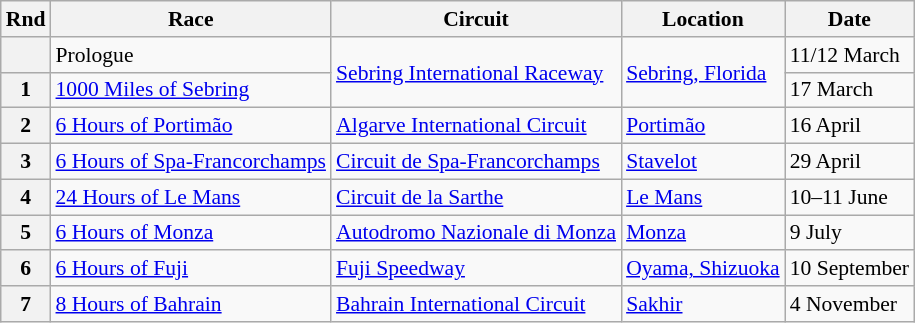<table class="wikitable" style="font-size: 90%;">
<tr>
<th>Rnd</th>
<th>Race</th>
<th>Circuit</th>
<th>Location</th>
<th>Date</th>
</tr>
<tr>
<th></th>
<td>Prologue</td>
<td rowspan="2"><a href='#'>Sebring International Raceway</a></td>
<td rowspan="2"> <a href='#'>Sebring, Florida</a></td>
<td>11/12 March</td>
</tr>
<tr>
<th>1</th>
<td><a href='#'>1000 Miles of Sebring</a></td>
<td>17 March</td>
</tr>
<tr>
<th>2</th>
<td><a href='#'>6 Hours of Portimão</a></td>
<td><a href='#'>Algarve International Circuit</a></td>
<td> <a href='#'>Portimão</a></td>
<td>16 April</td>
</tr>
<tr>
<th>3</th>
<td><a href='#'>6 Hours of Spa-Francorchamps</a></td>
<td><a href='#'>Circuit de Spa-Francorchamps</a></td>
<td> <a href='#'>Stavelot</a></td>
<td>29 April</td>
</tr>
<tr>
<th>4</th>
<td><a href='#'>24 Hours of Le Mans</a></td>
<td><a href='#'>Circuit de la Sarthe</a></td>
<td> <a href='#'>Le Mans</a></td>
<td>10–11 June</td>
</tr>
<tr>
<th>5</th>
<td><a href='#'>6 Hours of Monza</a></td>
<td><a href='#'>Autodromo Nazionale di Monza</a></td>
<td> <a href='#'>Monza</a></td>
<td>9 July</td>
</tr>
<tr>
<th>6</th>
<td><a href='#'>6 Hours of Fuji</a></td>
<td><a href='#'>Fuji Speedway</a></td>
<td> <a href='#'>Oyama, Shizuoka</a></td>
<td>10 September</td>
</tr>
<tr>
<th>7</th>
<td><a href='#'>8 Hours of Bahrain</a></td>
<td><a href='#'>Bahrain International Circuit</a></td>
<td> <a href='#'>Sakhir</a></td>
<td>4 November</td>
</tr>
</table>
